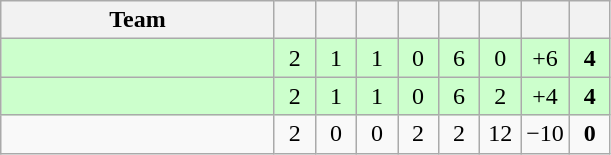<table class="wikitable" style="text-align: center;">
<tr>
<th width=175>Team</th>
<th width=20></th>
<th width=20></th>
<th width=20></th>
<th width=20></th>
<th width=20></th>
<th width=20></th>
<th width=20></th>
<th width=20></th>
</tr>
<tr style="background:#cfc;">
<td style="text-align:left;"></td>
<td>2</td>
<td>1</td>
<td>1</td>
<td>0</td>
<td>6</td>
<td>0</td>
<td>+6</td>
<td><strong>4</strong></td>
</tr>
<tr style="background:#cfc;">
<td style="text-align:left;"></td>
<td>2</td>
<td>1</td>
<td>1</td>
<td>0</td>
<td>6</td>
<td>2</td>
<td>+4</td>
<td><strong>4</strong></td>
</tr>
<tr>
<td style="text-align:left;"></td>
<td>2</td>
<td>0</td>
<td>0</td>
<td>2</td>
<td>2</td>
<td>12</td>
<td>−10</td>
<td><strong>0</strong></td>
</tr>
</table>
